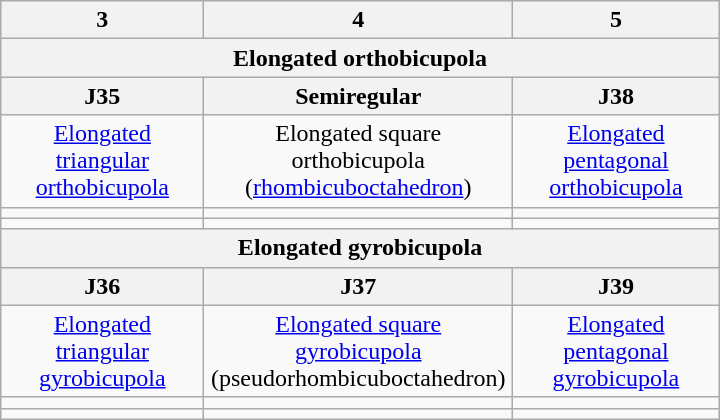<table class="wikitable" width=480>
<tr>
<th>3</th>
<th>4</th>
<th>5</th>
</tr>
<tr>
<th colspan=3>Elongated orthobicupola</th>
</tr>
<tr>
<th>J35</th>
<th>Semiregular</th>
<th>J38</th>
</tr>
<tr align=center>
<td><a href='#'>Elongated triangular orthobicupola</a></td>
<td>Elongated square orthobicupola<br>(<a href='#'>rhombicuboctahedron</a>)</td>
<td><a href='#'>Elongated pentagonal orthobicupola</a></td>
</tr>
<tr align=center>
<td></td>
<td></td>
<td></td>
</tr>
<tr align=center>
<td></td>
<td></td>
<td></td>
</tr>
<tr>
<th colspan=3>Elongated gyrobicupola</th>
</tr>
<tr>
<th>J36</th>
<th>J37</th>
<th>J39</th>
</tr>
<tr align=center>
<td><a href='#'>Elongated triangular gyrobicupola</a></td>
<td><a href='#'>Elongated square gyrobicupola</a><br>(pseudorhombicuboctahedron)</td>
<td><a href='#'>Elongated pentagonal gyrobicupola</a></td>
</tr>
<tr align=center>
<td></td>
<td></td>
<td></td>
</tr>
<tr align=center>
<td></td>
<td></td>
<td></td>
</tr>
</table>
